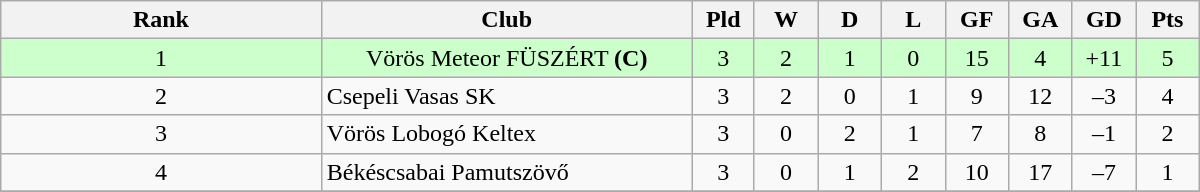<table class="wikitable" style="text-align:center"width="800">
<tr>
<th>Rank</th>
<th>Club</th>
<th>Pld</th>
<th>W</th>
<th>D</th>
<th>L</th>
<th>GF</th>
<th>GA</th>
<th>GD</th>
<th>Pts</th>
</tr>
<tr>
<td align="center" bgcolor=#ccffcc>1</td>
<td width="240" bgcolor=#ccffcc>Vörös Meteor FÜSZÉRT <strong>(C)</strong></td>
<td width="34" align="center" bgcolor=#ccffcc>3</td>
<td width="35" align="center" bgcolor=#ccffcc>2</td>
<td width="35" align="center" bgcolor=#ccffcc>1</td>
<td width="35" align="center" bgcolor=#ccffcc>0</td>
<td width="35" align="center" bgcolor=#ccffcc>15</td>
<td width="35" align="center" bgcolor=#ccffcc>4</td>
<td width="35" align="center" bgcolor=#ccffcc>+11</td>
<td width="35" align="center" bgcolor=#ccffcc>5</td>
</tr>
<tr>
<td align="center" bgcolor=>2</td>
<td align="left" bgcolor=>Csepeli Vasas SK</td>
<td align="center" bgcolor=>3</td>
<td align="center" bgcolor=>2</td>
<td align="center" bgcolor=>0</td>
<td align="center" bgcolor=>1</td>
<td align="center" bgcolor=>9</td>
<td align="center" bgcolor=>12</td>
<td align="center" bgcolor=>–3</td>
<td align="center" bgcolor=>4</td>
</tr>
<tr>
<td align="center" bgcolor=>3</td>
<td align="left" bgcolor=>Vörös Lobogó Keltex</td>
<td align="center" bgcolor=>3</td>
<td align="center" bgcolor=>0</td>
<td align="center" bgcolor=>2</td>
<td align="center" bgcolor=>1</td>
<td align="center" bgcolor=>7</td>
<td align="center" bgcolor=>8</td>
<td align="center" bgcolor=>–1</td>
<td align="center" bgcolor=>2</td>
</tr>
<tr>
<td align="center" bgcolor=>4</td>
<td align="left" bgcolor=>Békéscsabai Pamutszövő</td>
<td align="center" bgcolor=>3</td>
<td align="center" bgcolor=>0</td>
<td align="center" bgcolor=>1</td>
<td align="center" bgcolor=>2</td>
<td align="center" bgcolor=>10</td>
<td align="center" bgcolor=>17</td>
<td align="center" bgcolor=>–7</td>
<td align="center" bgcolor=>1</td>
</tr>
<tr>
</tr>
</table>
